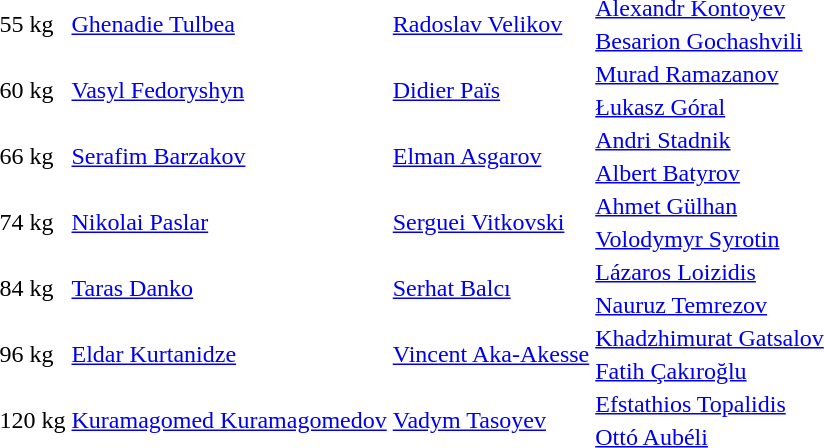<table>
<tr>
<td rowspan=2>55 kg</td>
<td rowspan=2> <a href='#'>Ghenadie Tulbea</a></td>
<td rowspan=2> <a href='#'>Radoslav Velikov</a></td>
<td>  <a href='#'>Alexandr Kontoyev</a></td>
</tr>
<tr>
<td> <a href='#'>Besarion Gochashvili</a></td>
</tr>
<tr>
<td rowspan=2>60 kg</td>
<td rowspan=2> <a href='#'>Vasyl Fedoryshyn</a></td>
<td rowspan=2> <a href='#'>Didier Païs</a></td>
<td> <a href='#'>Murad Ramazanov</a></td>
</tr>
<tr>
<td> <a href='#'>Łukasz Góral</a></td>
</tr>
<tr>
<td rowspan=2>66 kg</td>
<td rowspan=2> <a href='#'>Serafim Barzakov</a></td>
<td rowspan=2> <a href='#'>Elman Asgarov</a></td>
<td> <a href='#'>Andri Stadnik</a></td>
</tr>
<tr>
<td> <a href='#'>Albert Batyrov</a></td>
</tr>
<tr>
<td rowspan=2>74 kg</td>
<td rowspan=2> <a href='#'>Nikolai Paslar</a></td>
<td rowspan=2> <a href='#'>Serguei Vitkovski</a></td>
<td> <a href='#'>Ahmet Gülhan</a></td>
</tr>
<tr>
<td> <a href='#'>Volodymyr Syrotin</a></td>
</tr>
<tr>
<td rowspan=2>84 kg</td>
<td rowspan=2> <a href='#'>Taras Danko</a></td>
<td rowspan=2> <a href='#'>Serhat Balcı</a></td>
<td> <a href='#'>Lázaros Loizidis</a></td>
</tr>
<tr>
<td> <a href='#'>Nauruz Temrezov</a></td>
</tr>
<tr>
<td rowspan=2>96 kg</td>
<td rowspan=2> <a href='#'>Eldar Kurtanidze</a></td>
<td rowspan=2> <a href='#'>Vincent Aka-Akesse</a></td>
<td> <a href='#'>Khadzhimurat Gatsalov</a></td>
</tr>
<tr>
<td> <a href='#'>Fatih Çakıroğlu</a></td>
</tr>
<tr>
<td rowspan=2>120 kg</td>
<td rowspan=2> <a href='#'>Kuramagomed Kuramagomedov</a></td>
<td rowspan=2> <a href='#'>Vadym Tasoyev</a></td>
<td> <a href='#'>Efstathios Topalidis</a></td>
</tr>
<tr>
<td> <a href='#'>Ottó Aubéli</a></td>
</tr>
</table>
